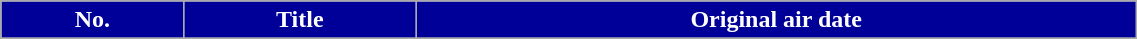<table class="wikitable plainrowheaders" style="width: 60%; margin-right: 0;">
<tr>
<th style="background:#000099; color:#fff;">No.</th>
<th style="background:#000099; color:#fff;">Title</th>
<th style="background:#000099; color:#fff;">Original air date</th>
</tr>
<tr>
</tr>
</table>
